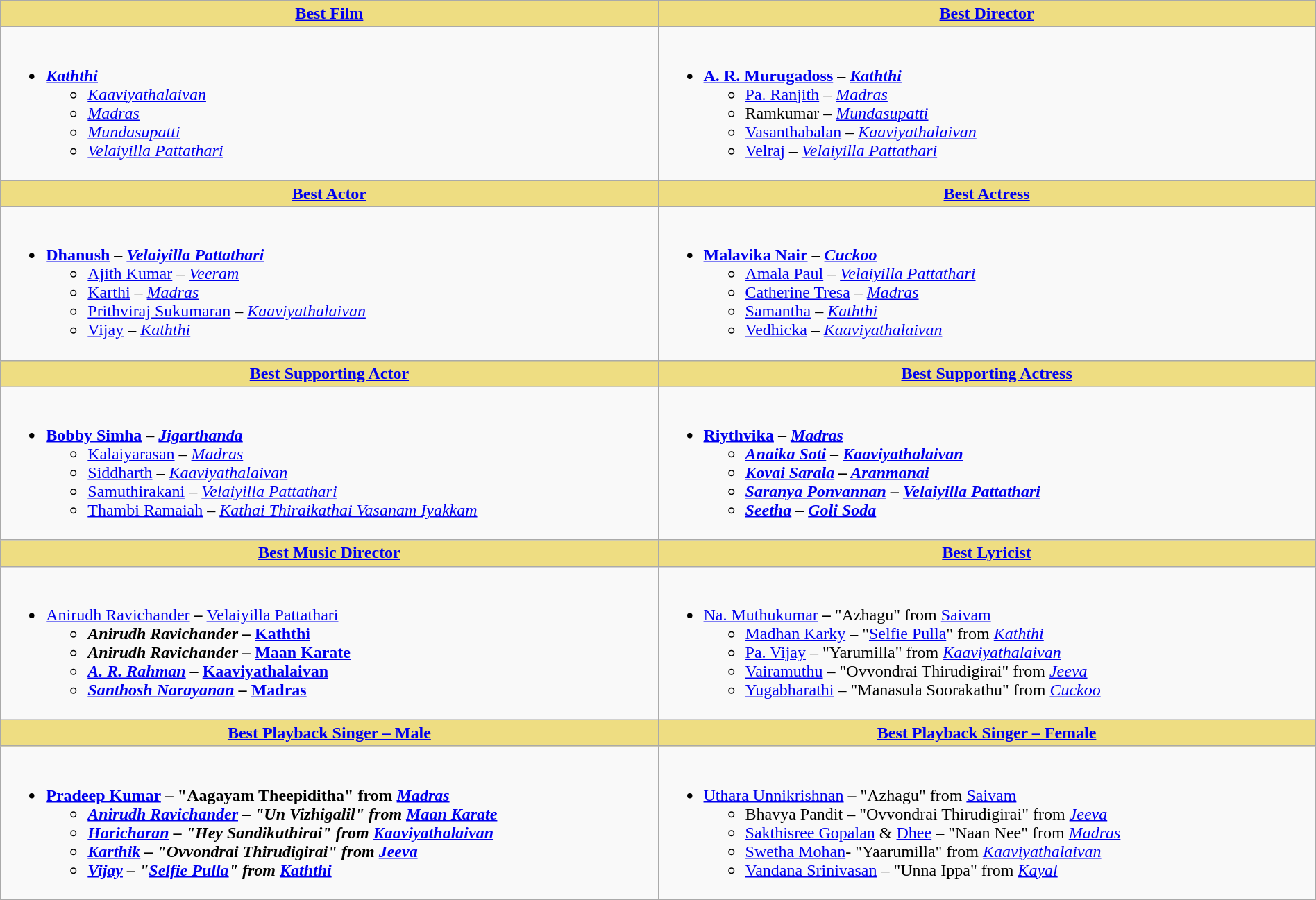<table class="wikitable" width=100% |>
<tr>
<th !  style="background:#eedd82; text-align:center; width:50%;"><a href='#'>Best Film</a></th>
<th !  style="background:#eedd82; text-align:center; width:50%;"><a href='#'>Best Director</a></th>
</tr>
<tr>
<td valign="top"><br><ul><li><strong><em><a href='#'>Kaththi</a></em></strong><ul><li><em><a href='#'>Kaaviyathalaivan</a></em></li><li><em><a href='#'>Madras</a></em></li><li><em><a href='#'>Mundasupatti</a></em></li><li><em><a href='#'>Velaiyilla Pattathari</a></em></li></ul></li></ul></td>
<td valign="top"><br><ul><li><strong><a href='#'>A. R. Murugadoss</a></strong> – <strong><em><a href='#'>Kaththi</a></em></strong><ul><li><a href='#'>Pa. Ranjith</a> – <em><a href='#'>Madras</a></em></li><li>Ramkumar – <em><a href='#'>Mundasupatti</a></em></li><li><a href='#'>Vasanthabalan</a> – <em><a href='#'>Kaaviyathalaivan</a></em></li><li><a href='#'>Velraj</a> – <em><a href='#'>Velaiyilla Pattathari</a></em></li></ul></li></ul></td>
</tr>
<tr>
<th ! style="background:#eedd82; text-align:center;"><a href='#'>Best Actor</a></th>
<th ! style="background:#eedd82; text-align:center;"><a href='#'>Best Actress</a></th>
</tr>
<tr>
<td><br><ul><li><strong><a href='#'>Dhanush</a></strong> – <strong><em><a href='#'>Velaiyilla Pattathari</a></em></strong><ul><li><a href='#'>Ajith Kumar</a> – <em><a href='#'>Veeram</a></em></li><li><a href='#'>Karthi</a> – <em><a href='#'>Madras</a></em></li><li><a href='#'>Prithviraj Sukumaran</a> – <em><a href='#'>Kaaviyathalaivan</a></em></li><li><a href='#'>Vijay</a> – <em><a href='#'>Kaththi</a></em></li></ul></li></ul></td>
<td><br><ul><li><a href='#'><strong>Malavika Nair</strong></a> – <strong><em><a href='#'>Cuckoo</a></em></strong><ul><li><a href='#'>Amala Paul</a> – <em><a href='#'>Velaiyilla Pattathari</a></em></li><li><a href='#'>Catherine Tresa</a> – <em><a href='#'>Madras</a></em></li><li><a href='#'>Samantha</a> – <em><a href='#'>Kaththi</a></em></li><li><a href='#'>Vedhicka</a> – <em><a href='#'>Kaaviyathalaivan</a></em></li></ul></li></ul></td>
</tr>
<tr>
<th ! style="background:#eedd82; text-align:center;"><a href='#'>Best Supporting Actor</a></th>
<th ! style="background:#eedd82; text-align:center;"><a href='#'>Best Supporting Actress</a></th>
</tr>
<tr>
<td><br><ul><li><strong><a href='#'>Bobby Simha</a></strong> – <strong><em><a href='#'>Jigarthanda</a></em></strong><ul><li><a href='#'>Kalaiyarasan</a> – <em><a href='#'>Madras</a></em></li><li><a href='#'>Siddharth</a> – <em><a href='#'>Kaaviyathalaivan</a></em></li><li><a href='#'>Samuthirakani</a> – <em><a href='#'>Velaiyilla Pattathari</a></em></li><li><a href='#'>Thambi Ramaiah</a> – <em><a href='#'>Kathai Thiraikathai Vasanam Iyakkam</a></em></li></ul></li></ul></td>
<td><br><ul><li><strong><a href='#'>Riythvika</a> – <em><a href='#'>Madras</a><strong><em><ul><li><a href='#'>Anaika Soti</a> – </em><a href='#'>Kaaviyathalaivan</a><em></li><li><a href='#'>Kovai Sarala</a> – </em><a href='#'>Aranmanai</a><em></li><li><a href='#'>Saranya Ponvannan</a> – </em><a href='#'>Velaiyilla Pattathari</a><em></li><li><a href='#'>Seetha</a> – </em><a href='#'>Goli Soda</a><em></li></ul></li></ul></td>
</tr>
<tr>
<th ! style="background:#eedd82; text-align:center;"><a href='#'>Best Music Director</a></th>
<th ! style="background:#eedd82; text-align:center;"><a href='#'>Best Lyricist</a></th>
</tr>
<tr>
<td><br><ul><li></strong><a href='#'>Anirudh Ravichander</a><strong> – </em></strong><a href='#'>Velaiyilla Pattathari</a><strong><em><ul><li>Anirudh Ravichander – </em><a href='#'>Kaththi</a><em></li><li>Anirudh Ravichander – </em><a href='#'>Maan Karate</a><em></li><li><a href='#'>A. R. Rahman</a> – </em><a href='#'>Kaaviyathalaivan</a><em></li><li><a href='#'>Santhosh Narayanan</a> – </em><a href='#'>Madras</a><em></li></ul></li></ul></td>
<td><br><ul><li></strong><a href='#'>Na. Muthukumar</a><strong> –  </strong>"Azhagu" from </em><a href='#'>Saivam</a></em></strong><ul><li><a href='#'>Madhan Karky</a> – "<a href='#'>Selfie Pulla</a>" from <em><a href='#'>Kaththi</a></em></li><li><a href='#'>Pa. Vijay</a> – "Yarumilla" from <em><a href='#'>Kaaviyathalaivan</a></em></li><li><a href='#'>Vairamuthu</a> – "Ovvondrai Thirudigirai" from <em><a href='#'>Jeeva</a></em></li><li><a href='#'>Yugabharathi</a> – "Manasula Soorakathu" from <em><a href='#'>Cuckoo</a></em></li></ul></li></ul></td>
</tr>
<tr>
<th ! style="background:#eedd82; text-align:center;"><a href='#'>Best Playback Singer – Male</a></th>
<th ! style="background:#eedd82; text-align:center;"><a href='#'>Best Playback Singer – Female</a></th>
</tr>
<tr>
<td><br><ul><li><strong><a href='#'>Pradeep Kumar</a> – "Aagayam Theepiditha" from <em><a href='#'>Madras</a><strong><em><ul><li><a href='#'>Anirudh Ravichander</a> – "Un Vizhigalil" from </em><a href='#'>Maan Karate</a><em></li><li><a href='#'>Haricharan</a> – "Hey Sandikuthirai" from </em><a href='#'>Kaaviyathalaivan</a><em></li><li><a href='#'>Karthik</a> – "Ovvondrai Thirudigirai" from </em><a href='#'>Jeeva</a><em></li><li><a href='#'>Vijay</a> – "<a href='#'>Selfie Pulla</a>" from </em><a href='#'>Kaththi</a><em></li></ul></li></ul></td>
<td><br><ul><li></strong><a href='#'>Uthara Unnikrishnan</a><strong> – </strong>"Azhagu"  from </em><a href='#'>Saivam</a></em></strong><ul><li>Bhavya Pandit – "Ovvondrai Thirudigirai" from <em><a href='#'>Jeeva</a></em></li><li><a href='#'>Sakthisree Gopalan</a> & <a href='#'>Dhee</a> – "Naan Nee" from <em><a href='#'>Madras</a></em></li><li><a href='#'>Swetha Mohan</a>- "Yaarumilla" from <em><a href='#'>Kaaviyathalaivan</a></em></li><li><a href='#'>Vandana Srinivasan</a> – "Unna Ippa" from <em><a href='#'>Kayal</a></em></li></ul></li></ul></td>
</tr>
</table>
